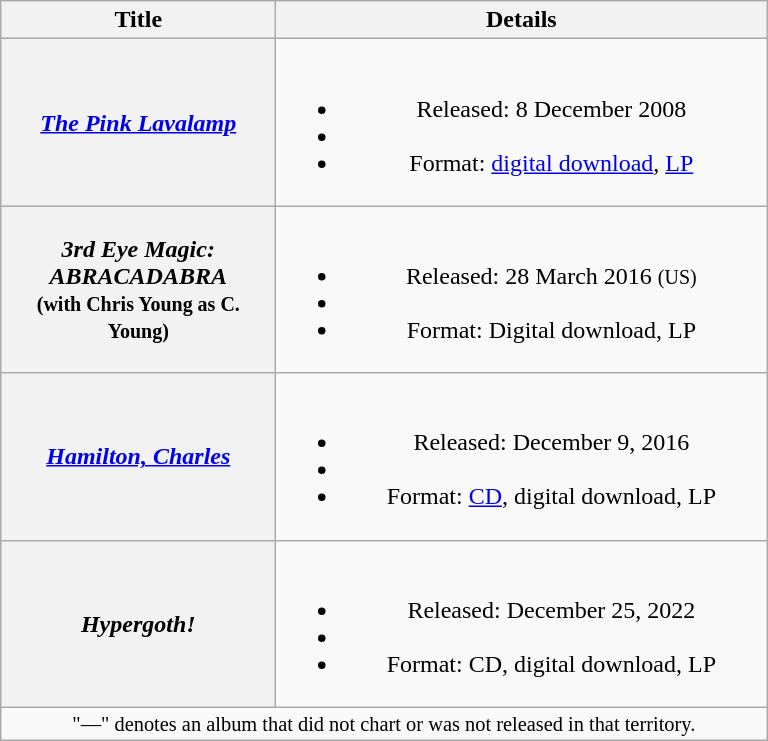<table class="wikitable plainrowheaders" style="text-align:center;">
<tr>
<th scope="col" rowspan="1" style="width:11em;">Title</th>
<th scope="col" rowspan="1" style="width:20em;">Details</th>
</tr>
<tr>
<th scope="row"><em><a href='#'>The Pink Lavalamp</a></em></th>
<td><br><ul><li>Released: 8 December 2008</li><li></li><li>Format: <a href='#'>digital download</a>, <a href='#'>LP</a></li></ul></td>
</tr>
<tr>
<th scope="row"><em>3rd Eye Magic: ABRACADABRA</em><br><small>(with Chris Young as C. Young)</small></th>
<td><br><ul><li>Released: 28 March 2016 <small>(US)</small></li><li></li><li>Format: Digital download, LP</li></ul></td>
</tr>
<tr>
<th scope="row"><em><a href='#'>Hamilton, Charles</a></em></th>
<td><br><ul><li>Released: December 9, 2016</li><li></li><li>Format: <a href='#'>CD</a>, digital download, LP</li></ul></td>
</tr>
<tr>
<th scope="row"><em>Hypergoth!</em></th>
<td><br><ul><li>Released: December 25, 2022</li><li></li><li>Format: CD, digital download, LP</li></ul></td>
</tr>
<tr>
<td colspan="13" style="font-size:85%">"—" denotes an album that did not chart or was not released in that territory.</td>
</tr>
</table>
